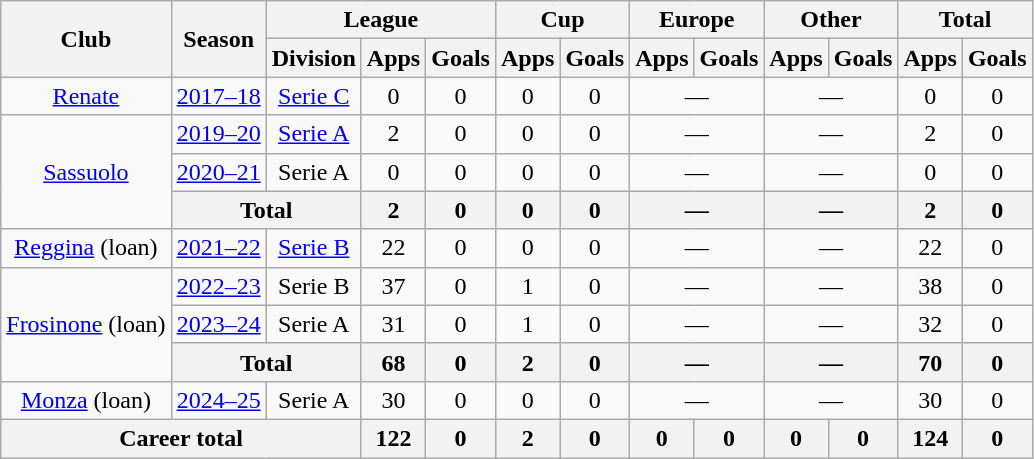<table class="wikitable" style="text-align: center">
<tr>
<th rowspan="2">Club</th>
<th rowspan="2">Season</th>
<th colspan="3">League</th>
<th colspan="2">Cup</th>
<th colspan="2">Europe</th>
<th colspan="2">Other</th>
<th colspan="2">Total</th>
</tr>
<tr>
<th>Division</th>
<th>Apps</th>
<th>Goals</th>
<th>Apps</th>
<th>Goals</th>
<th>Apps</th>
<th>Goals</th>
<th>Apps</th>
<th>Goals</th>
<th>Apps</th>
<th>Goals</th>
</tr>
<tr>
<td><a href='#'>Renate</a></td>
<td><a href='#'>2017–18</a></td>
<td><a href='#'>Serie C</a></td>
<td>0</td>
<td>0</td>
<td>0</td>
<td>0</td>
<td colspan="2">—</td>
<td colspan="2">—</td>
<td>0</td>
<td>0</td>
</tr>
<tr>
<td rowspan="3"><a href='#'>Sassuolo</a></td>
<td><a href='#'>2019–20</a></td>
<td><a href='#'>Serie A</a></td>
<td>2</td>
<td>0</td>
<td>0</td>
<td>0</td>
<td colspan="2">—</td>
<td colspan="2">—</td>
<td>2</td>
<td>0</td>
</tr>
<tr>
<td><a href='#'>2020–21</a></td>
<td>Serie A</td>
<td>0</td>
<td>0</td>
<td>0</td>
<td>0</td>
<td colspan="2">—</td>
<td colspan="2">—</td>
<td>0</td>
<td>0</td>
</tr>
<tr>
<th colspan="2">Total</th>
<th>2</th>
<th>0</th>
<th>0</th>
<th>0</th>
<th colspan="2">—</th>
<th colspan="2">—</th>
<th>2</th>
<th>0</th>
</tr>
<tr>
<td><a href='#'>Reggina</a> (loan)</td>
<td><a href='#'>2021–22</a></td>
<td><a href='#'>Serie B</a></td>
<td>22</td>
<td>0</td>
<td>0</td>
<td>0</td>
<td colspan="2">—</td>
<td colspan="2">—</td>
<td>22</td>
<td>0</td>
</tr>
<tr>
<td rowspan="3"><a href='#'>Frosinone</a> (loan)</td>
<td><a href='#'>2022–23</a></td>
<td>Serie B</td>
<td>37</td>
<td>0</td>
<td>1</td>
<td>0</td>
<td colspan="2">—</td>
<td colspan="2">—</td>
<td>38</td>
<td>0</td>
</tr>
<tr>
<td><a href='#'>2023–24</a></td>
<td>Serie A</td>
<td>31</td>
<td>0</td>
<td>1</td>
<td>0</td>
<td colspan="2">—</td>
<td colspan="2">—</td>
<td>32</td>
<td>0</td>
</tr>
<tr>
<th colspan="2">Total</th>
<th>68</th>
<th>0</th>
<th>2</th>
<th>0</th>
<th colspan="2">—</th>
<th colspan="2">—</th>
<th>70</th>
<th>0</th>
</tr>
<tr>
<td><a href='#'>Monza</a> (loan)</td>
<td><a href='#'>2024–25</a></td>
<td>Serie A</td>
<td>30</td>
<td>0</td>
<td>0</td>
<td>0</td>
<td colspan="2">—</td>
<td colspan="2">—</td>
<td>30</td>
<td>0</td>
</tr>
<tr>
<th colspan="3">Career total</th>
<th>122</th>
<th>0</th>
<th>2</th>
<th>0</th>
<th>0</th>
<th>0</th>
<th>0</th>
<th>0</th>
<th>124</th>
<th>0</th>
</tr>
</table>
